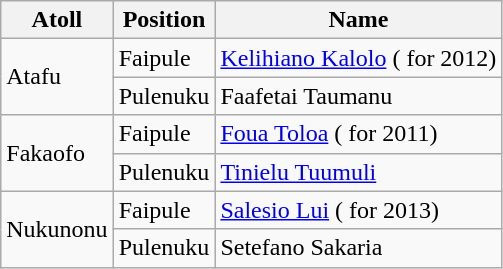<table class="wikitable">
<tr>
<th>Atoll</th>
<th>Position</th>
<th>Name</th>
</tr>
<tr>
<td rowspan=2>Atafu</td>
<td>Faipule</td>
<td><a href='#'>Kelihiano Kalolo</a> ( for 2012)</td>
</tr>
<tr>
<td>Pulenuku</td>
<td>Faafetai Taumanu</td>
</tr>
<tr>
<td rowspan=2>Fakaofo</td>
<td>Faipule</td>
<td><a href='#'>Foua Toloa</a> ( for 2011)</td>
</tr>
<tr>
<td>Pulenuku</td>
<td><a href='#'>Tinielu Tuumuli</a></td>
</tr>
<tr>
<td rowspan=2>Nukunonu</td>
<td>Faipule</td>
<td><a href='#'>Salesio Lui</a> ( for 2013)</td>
</tr>
<tr>
<td>Pulenuku</td>
<td>Setefano Sakaria</td>
</tr>
</table>
